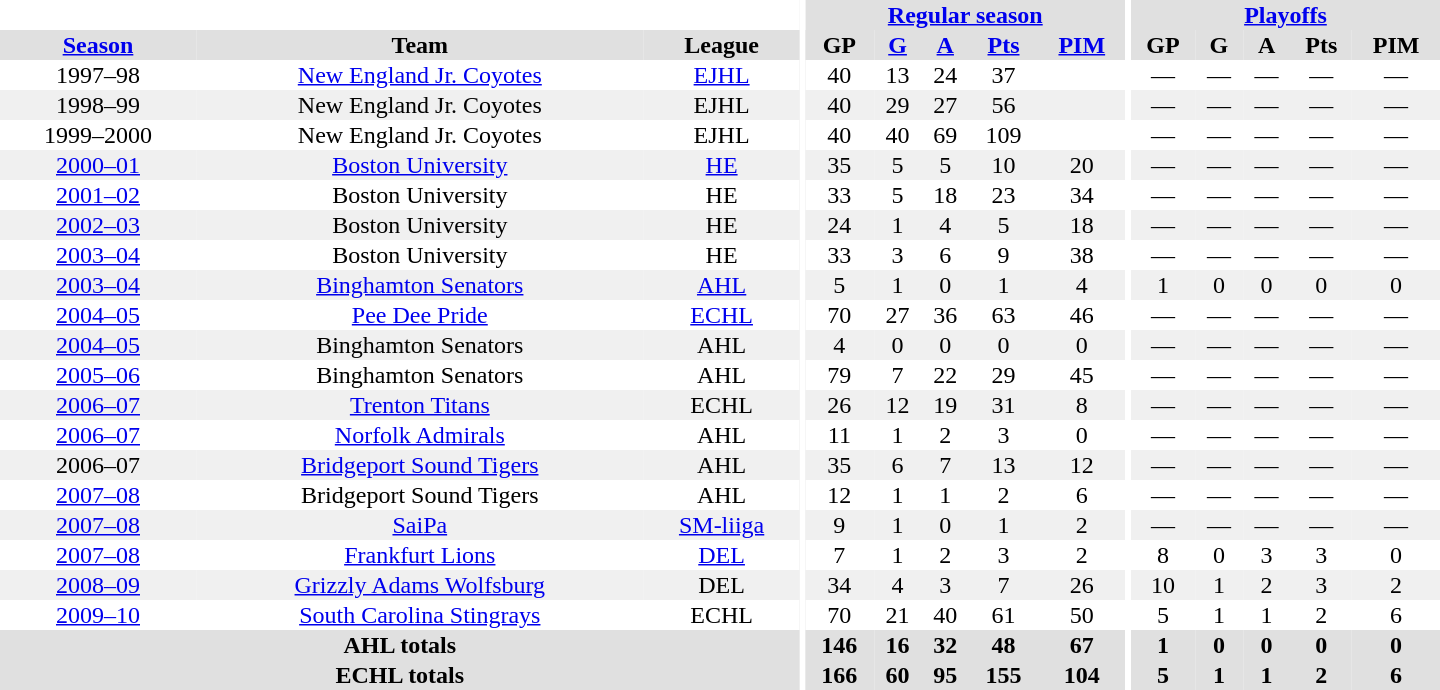<table border="0" cellpadding="1" cellspacing="0" style="text-align:center; width:60em">
<tr bgcolor="#e0e0e0">
<th colspan="3" bgcolor="#ffffff"></th>
<th rowspan="99" bgcolor="#ffffff"></th>
<th colspan="5"><a href='#'>Regular season</a></th>
<th rowspan="99" bgcolor="#ffffff"></th>
<th colspan="5"><a href='#'>Playoffs</a></th>
</tr>
<tr bgcolor="#e0e0e0">
<th><a href='#'>Season</a></th>
<th>Team</th>
<th>League</th>
<th>GP</th>
<th><a href='#'>G</a></th>
<th><a href='#'>A</a></th>
<th><a href='#'>Pts</a></th>
<th><a href='#'>PIM</a></th>
<th>GP</th>
<th>G</th>
<th>A</th>
<th>Pts</th>
<th>PIM</th>
</tr>
<tr>
<td>1997–98</td>
<td><a href='#'>New England Jr. Coyotes</a></td>
<td><a href='#'>EJHL</a></td>
<td>40</td>
<td>13</td>
<td>24</td>
<td>37</td>
<td></td>
<td>—</td>
<td>—</td>
<td>—</td>
<td>—</td>
<td>—</td>
</tr>
<tr bgcolor="#f0f0f0">
<td>1998–99</td>
<td>New England Jr. Coyotes</td>
<td>EJHL</td>
<td>40</td>
<td>29</td>
<td>27</td>
<td>56</td>
<td></td>
<td>—</td>
<td>—</td>
<td>—</td>
<td>—</td>
<td>—</td>
</tr>
<tr>
<td>1999–2000</td>
<td>New England Jr. Coyotes</td>
<td>EJHL</td>
<td>40</td>
<td>40</td>
<td>69</td>
<td>109</td>
<td></td>
<td>—</td>
<td>—</td>
<td>—</td>
<td>—</td>
<td>—</td>
</tr>
<tr bgcolor="#f0f0f0">
<td><a href='#'>2000–01</a></td>
<td><a href='#'>Boston University</a></td>
<td><a href='#'>HE</a></td>
<td>35</td>
<td>5</td>
<td>5</td>
<td>10</td>
<td>20</td>
<td>—</td>
<td>—</td>
<td>—</td>
<td>—</td>
<td>—</td>
</tr>
<tr>
<td><a href='#'>2001–02</a></td>
<td>Boston University</td>
<td>HE</td>
<td>33</td>
<td>5</td>
<td>18</td>
<td>23</td>
<td>34</td>
<td>—</td>
<td>—</td>
<td>—</td>
<td>—</td>
<td>—</td>
</tr>
<tr bgcolor="#f0f0f0">
<td><a href='#'>2002–03</a></td>
<td>Boston University</td>
<td>HE</td>
<td>24</td>
<td>1</td>
<td>4</td>
<td>5</td>
<td>18</td>
<td>—</td>
<td>—</td>
<td>—</td>
<td>—</td>
<td>—</td>
</tr>
<tr>
<td><a href='#'>2003–04</a></td>
<td>Boston University</td>
<td>HE</td>
<td>33</td>
<td>3</td>
<td>6</td>
<td>9</td>
<td>38</td>
<td>—</td>
<td>—</td>
<td>—</td>
<td>—</td>
<td>—</td>
</tr>
<tr bgcolor="#f0f0f0">
<td><a href='#'>2003–04</a></td>
<td><a href='#'>Binghamton Senators</a></td>
<td><a href='#'>AHL</a></td>
<td>5</td>
<td>1</td>
<td>0</td>
<td>1</td>
<td>4</td>
<td>1</td>
<td>0</td>
<td>0</td>
<td>0</td>
<td>0</td>
</tr>
<tr>
<td><a href='#'>2004–05</a></td>
<td><a href='#'>Pee Dee Pride</a></td>
<td><a href='#'>ECHL</a></td>
<td>70</td>
<td>27</td>
<td>36</td>
<td>63</td>
<td>46</td>
<td>—</td>
<td>—</td>
<td>—</td>
<td>—</td>
<td>—</td>
</tr>
<tr bgcolor="#f0f0f0">
<td><a href='#'>2004–05</a></td>
<td>Binghamton Senators</td>
<td>AHL</td>
<td>4</td>
<td>0</td>
<td>0</td>
<td>0</td>
<td>0</td>
<td>—</td>
<td>—</td>
<td>—</td>
<td>—</td>
<td>—</td>
</tr>
<tr>
<td><a href='#'>2005–06</a></td>
<td>Binghamton Senators</td>
<td>AHL</td>
<td>79</td>
<td>7</td>
<td>22</td>
<td>29</td>
<td>45</td>
<td>—</td>
<td>—</td>
<td>—</td>
<td>—</td>
<td>—</td>
</tr>
<tr bgcolor="#f0f0f0">
<td><a href='#'>2006–07</a></td>
<td><a href='#'>Trenton Titans</a></td>
<td>ECHL</td>
<td>26</td>
<td>12</td>
<td>19</td>
<td>31</td>
<td>8</td>
<td>—</td>
<td>—</td>
<td>—</td>
<td>—</td>
<td>—</td>
</tr>
<tr>
<td><a href='#'>2006–07</a></td>
<td><a href='#'>Norfolk Admirals</a></td>
<td>AHL</td>
<td>11</td>
<td>1</td>
<td>2</td>
<td>3</td>
<td>0</td>
<td>—</td>
<td>—</td>
<td>—</td>
<td>—</td>
<td>—</td>
</tr>
<tr bgcolor="#f0f0f0">
<td>2006–07</td>
<td><a href='#'>Bridgeport Sound Tigers</a></td>
<td>AHL</td>
<td>35</td>
<td>6</td>
<td>7</td>
<td>13</td>
<td>12</td>
<td>—</td>
<td>—</td>
<td>—</td>
<td>—</td>
<td>—</td>
</tr>
<tr>
<td><a href='#'>2007–08</a></td>
<td>Bridgeport Sound Tigers</td>
<td>AHL</td>
<td>12</td>
<td>1</td>
<td>1</td>
<td>2</td>
<td>6</td>
<td>—</td>
<td>—</td>
<td>—</td>
<td>—</td>
<td>—</td>
</tr>
<tr bgcolor="#f0f0f0">
<td><a href='#'>2007–08</a></td>
<td><a href='#'>SaiPa</a></td>
<td><a href='#'>SM-liiga</a></td>
<td>9</td>
<td>1</td>
<td>0</td>
<td>1</td>
<td>2</td>
<td>—</td>
<td>—</td>
<td>—</td>
<td>—</td>
<td>—</td>
</tr>
<tr>
<td><a href='#'>2007–08</a></td>
<td><a href='#'>Frankfurt Lions</a></td>
<td><a href='#'>DEL</a></td>
<td>7</td>
<td>1</td>
<td>2</td>
<td>3</td>
<td>2</td>
<td>8</td>
<td>0</td>
<td>3</td>
<td>3</td>
<td>0</td>
</tr>
<tr bgcolor="#f0f0f0">
<td><a href='#'>2008–09</a></td>
<td><a href='#'>Grizzly Adams Wolfsburg</a></td>
<td>DEL</td>
<td>34</td>
<td>4</td>
<td>3</td>
<td>7</td>
<td>26</td>
<td>10</td>
<td>1</td>
<td>2</td>
<td>3</td>
<td>2</td>
</tr>
<tr>
<td><a href='#'>2009–10</a></td>
<td><a href='#'>South Carolina Stingrays</a></td>
<td>ECHL</td>
<td>70</td>
<td>21</td>
<td>40</td>
<td>61</td>
<td>50</td>
<td>5</td>
<td>1</td>
<td>1</td>
<td>2</td>
<td>6</td>
</tr>
<tr bgcolor="#e0e0e0">
<th colspan="3">AHL totals</th>
<th>146</th>
<th>16</th>
<th>32</th>
<th>48</th>
<th>67</th>
<th>1</th>
<th>0</th>
<th>0</th>
<th>0</th>
<th>0</th>
</tr>
<tr bgcolor="#e0e0e0">
<th colspan="3">ECHL totals</th>
<th>166</th>
<th>60</th>
<th>95</th>
<th>155</th>
<th>104</th>
<th>5</th>
<th>1</th>
<th>1</th>
<th>2</th>
<th>6</th>
</tr>
</table>
